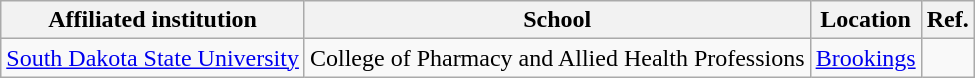<table class="wikitable sortable">
<tr>
<th>Affiliated institution</th>
<th>School</th>
<th>Location</th>
<th>Ref.</th>
</tr>
<tr>
<td><a href='#'>South Dakota State University</a></td>
<td>College of Pharmacy and Allied Health Professions</td>
<td><a href='#'>Brookings</a></td>
<td></td>
</tr>
</table>
